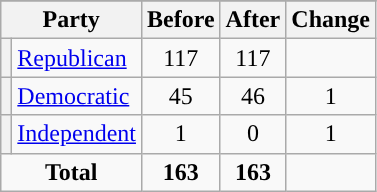<table class="wikitable" style="text-align:center;">
<tr>
</tr>
<tr>
<th colspan=2>Party</th>
<th>Before</th>
<th>After</th>
<th>Change</th>
</tr>
<tr>
<th style="background-color:"></th>
<td style="text-align:left;"><a href='#'>Republican</a></td>
<td>117</td>
<td>117</td>
<td></td>
</tr>
<tr>
<th style="background-color:"></th>
<td style="text-align:left;"><a href='#'>Democratic</a></td>
<td>45</td>
<td>46</td>
<td> 1</td>
</tr>
<tr>
<th style="background-color:"></th>
<td style="text-align:left;"><a href='#'>Independent</a></td>
<td>1</td>
<td>0</td>
<td> 1</td>
</tr>
<tr>
<td colspan=2><strong>Total</strong></td>
<td><strong>163</strong></td>
<td><strong>163</strong></td>
<td></td>
</tr>
</table>
